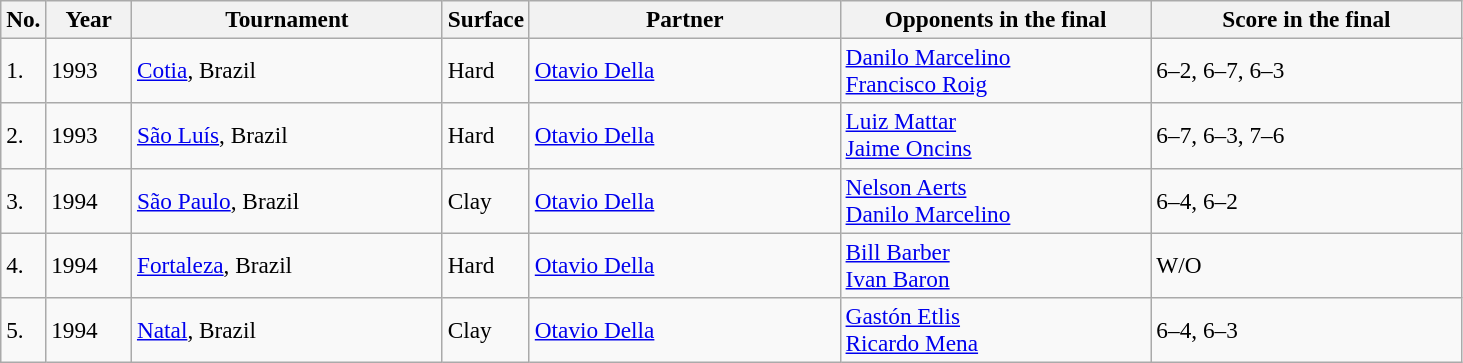<table class="sortable wikitable" style=font-size:97%>
<tr>
<th width=10>No.</th>
<th width=50>Year</th>
<th width=200>Tournament</th>
<th width=50>Surface</th>
<th width=200>Partner</th>
<th width=200>Opponents in the final</th>
<th width=200>Score in the final</th>
</tr>
<tr>
<td>1.</td>
<td>1993</td>
<td> <a href='#'>Cotia</a>, Brazil</td>
<td>Hard</td>
<td> <a href='#'>Otavio Della</a></td>
<td> <a href='#'>Danilo Marcelino</a><br> <a href='#'>Francisco Roig</a></td>
<td>6–2, 6–7, 6–3</td>
</tr>
<tr>
<td>2.</td>
<td>1993</td>
<td> <a href='#'>São Luís</a>, Brazil</td>
<td>Hard</td>
<td> <a href='#'>Otavio Della</a></td>
<td> <a href='#'>Luiz Mattar</a><br> <a href='#'>Jaime Oncins</a></td>
<td>6–7, 6–3, 7–6</td>
</tr>
<tr>
<td>3.</td>
<td>1994</td>
<td> <a href='#'>São Paulo</a>, Brazil</td>
<td>Clay</td>
<td> <a href='#'>Otavio Della</a></td>
<td> <a href='#'>Nelson Aerts</a><br> <a href='#'>Danilo Marcelino</a></td>
<td>6–4, 6–2</td>
</tr>
<tr>
<td>4.</td>
<td>1994</td>
<td> <a href='#'>Fortaleza</a>, Brazil</td>
<td>Hard</td>
<td> <a href='#'>Otavio Della</a></td>
<td> <a href='#'>Bill Barber</a><br> <a href='#'>Ivan Baron</a></td>
<td>W/O</td>
</tr>
<tr>
<td>5.</td>
<td>1994</td>
<td> <a href='#'>Natal</a>, Brazil</td>
<td>Clay</td>
<td> <a href='#'>Otavio Della</a></td>
<td> <a href='#'>Gastón Etlis</a><br> <a href='#'>Ricardo Mena</a></td>
<td>6–4, 6–3</td>
</tr>
</table>
